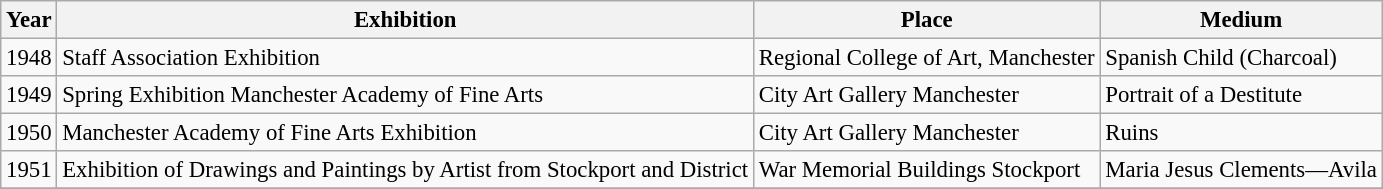<table class="wikitable" style="font-size: 95%;">
<tr>
<th>Year</th>
<th>Exhibition</th>
<th>Place</th>
<th>Medium</th>
</tr>
<tr>
<td>1948</td>
<td>Staff Association Exhibition</td>
<td>Regional College of Art, Manchester</td>
<td>Spanish Child (Charcoal)</td>
</tr>
<tr>
<td>1949</td>
<td>Spring Exhibition Manchester Academy of Fine Arts</td>
<td>City Art Gallery Manchester</td>
<td>Portrait of a Destitute</td>
</tr>
<tr>
<td>1950</td>
<td>Manchester Academy of Fine Arts Exhibition</td>
<td>City Art Gallery Manchester</td>
<td>Ruins</td>
</tr>
<tr>
<td>1951</td>
<td>Exhibition of Drawings and Paintings by Artist from Stockport and District</td>
<td>War Memorial Buildings Stockport</td>
<td>Maria Jesus Clements—Avila</td>
</tr>
<tr>
</tr>
</table>
